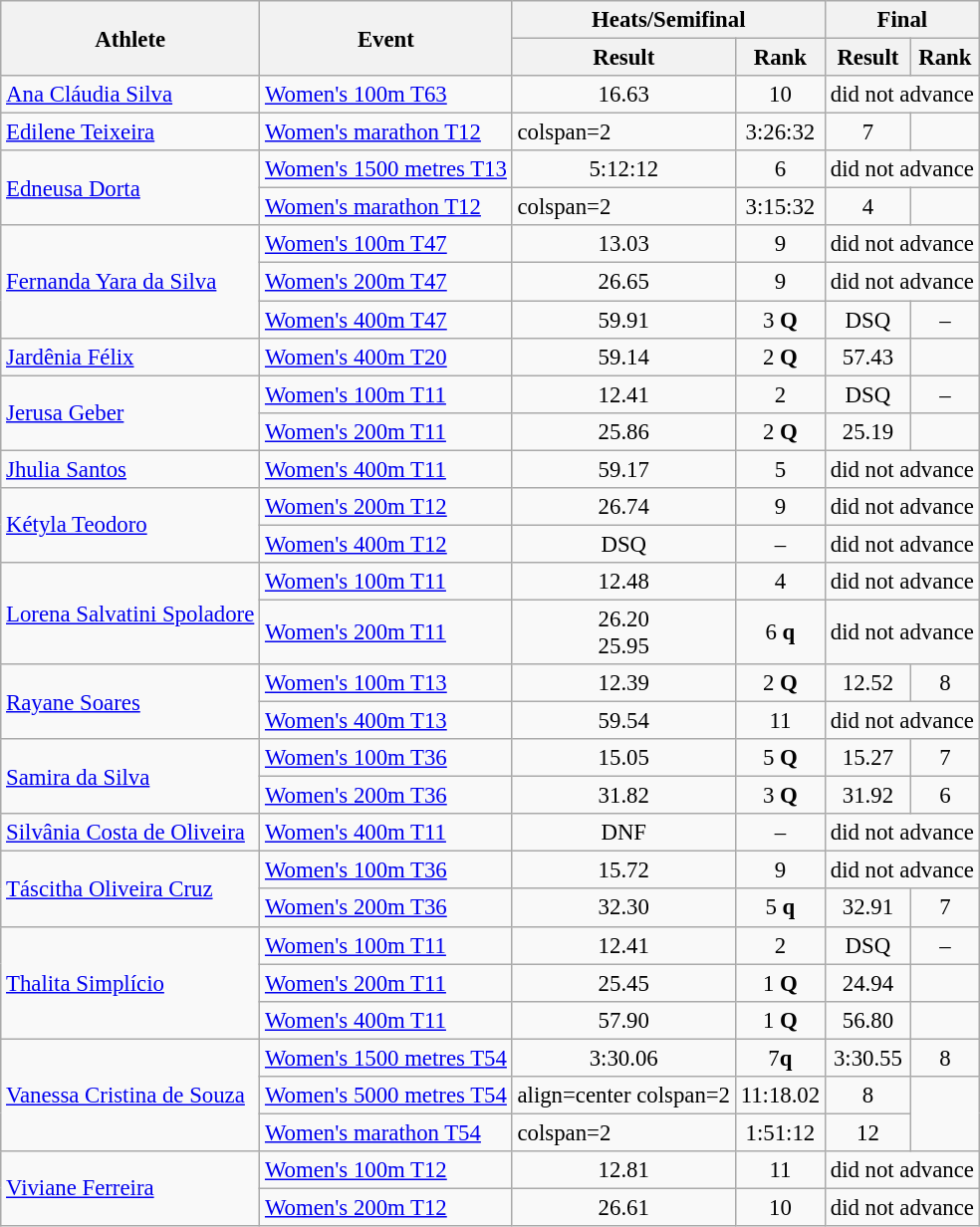<table class=wikitable style="font-size:95%">
<tr>
<th rowspan="2">Athlete</th>
<th rowspan="2">Event</th>
<th colspan="2">Heats/Semifinal</th>
<th colspan="2">Final</th>
</tr>
<tr>
<th>Result</th>
<th>Rank</th>
<th>Result</th>
<th>Rank</th>
</tr>
<tr>
<td><a href='#'>Ana Cláudia Silva</a></td>
<td><a href='#'>Women's 100m T63</a></td>
<td align=center>16.63</td>
<td align=center>10</td>
<td align=center colspan=2>did not advance</td>
</tr>
<tr>
<td><a href='#'>Edilene Teixeira</a></td>
<td><a href='#'>Women's marathon T12</a></td>
<td>colspan=2 </td>
<td align=center>3:26:32</td>
<td align=center>7</td>
</tr>
<tr>
<td rowspan=2><a href='#'>Edneusa Dorta</a></td>
<td><a href='#'>Women's 1500 metres T13</a></td>
<td align=center>5:12:12</td>
<td align=center>6</td>
<td align=center colspan=2>did not advance</td>
</tr>
<tr>
<td><a href='#'>Women's marathon T12</a></td>
<td>colspan=2 </td>
<td align=center>3:15:32</td>
<td align=center>4</td>
</tr>
<tr>
<td rowspan=3><a href='#'>Fernanda Yara da Silva</a></td>
<td><a href='#'>Women's 100m T47</a></td>
<td align=center>13.03</td>
<td align=center>9</td>
<td align=center colspan=2>did not advance</td>
</tr>
<tr>
<td><a href='#'>Women's 200m T47</a></td>
<td align=center>26.65</td>
<td align=center>9</td>
<td align=center colspan=2>did not advance</td>
</tr>
<tr>
<td><a href='#'>Women's 400m T47</a></td>
<td align=center>59.91</td>
<td align=center>3 <strong>Q</strong></td>
<td align=center>DSQ</td>
<td align=center>–</td>
</tr>
<tr>
<td><a href='#'>Jardênia Félix</a></td>
<td><a href='#'>Women's 400m T20</a></td>
<td align=center>59.14</td>
<td align=center>2 <strong>Q</strong></td>
<td align=center>57.43</td>
<td align=center></td>
</tr>
<tr>
<td rowspan=2><a href='#'>Jerusa Geber</a></td>
<td><a href='#'>Women's 100m T11</a></td>
<td align=center>12.41</td>
<td align=center>2</td>
<td align=center>DSQ</td>
<td align=center>–</td>
</tr>
<tr>
<td><a href='#'>Women's 200m T11</a></td>
<td align=center>25.86</td>
<td align=center>2 <strong>Q</strong></td>
<td align=center>25.19</td>
<td align=center></td>
</tr>
<tr>
<td><a href='#'>Jhulia Santos</a></td>
<td><a href='#'>Women's 400m T11</a></td>
<td align=center>59.17</td>
<td align=center>5</td>
<td align=center colspan=2>did not advance</td>
</tr>
<tr>
<td rowspan=2><a href='#'>Kétyla Teodoro</a></td>
<td><a href='#'>Women's 200m T12</a></td>
<td align=center>26.74</td>
<td align=center>9</td>
<td align=center colspan=2>did not advance</td>
</tr>
<tr>
<td><a href='#'>Women's 400m T12</a></td>
<td align=center>DSQ</td>
<td align=center>–</td>
<td align=center colspan=2>did not advance</td>
</tr>
<tr>
<td rowspan=2><a href='#'>Lorena Salvatini Spoladore</a></td>
<td><a href='#'>Women's 100m T11</a></td>
<td align=center>12.48</td>
<td align=center>4</td>
<td align=center colspan=2>did not advance</td>
</tr>
<tr>
<td><a href='#'>Women's 200m T11</a></td>
<td align=center>26.20<br>25.95</td>
<td align=center>6 <strong>q</strong><br></td>
<td align=center colspan=2>did not advance</td>
</tr>
<tr>
<td rowspan=2><a href='#'>Rayane Soares</a></td>
<td><a href='#'>Women's 100m T13</a></td>
<td align=center>12.39</td>
<td align=center>2 <strong>Q</strong></td>
<td align=center>12.52</td>
<td align=center>8</td>
</tr>
<tr>
<td><a href='#'>Women's 400m T13</a></td>
<td align=center>59.54</td>
<td align=center>11</td>
<td align=center colspan=2>did not advance</td>
</tr>
<tr>
<td rowspan=2><a href='#'>Samira da Silva</a></td>
<td><a href='#'>Women's 100m T36</a></td>
<td align=center>15.05</td>
<td align=center>5 <strong>Q</strong></td>
<td align=center>15.27</td>
<td align=center>7</td>
</tr>
<tr>
<td><a href='#'>Women's 200m T36</a></td>
<td align=center>31.82</td>
<td align=center>3 <strong>Q</strong></td>
<td align=center>31.92</td>
<td align=center>6</td>
</tr>
<tr>
<td><a href='#'>Silvânia Costa de Oliveira</a></td>
<td><a href='#'>Women's 400m T11</a></td>
<td align=center>DNF</td>
<td align=center>–</td>
<td align=center colspan=2>did not advance</td>
</tr>
<tr>
<td rowspan=2><a href='#'>Táscitha Oliveira Cruz</a></td>
<td><a href='#'>Women's 100m T36</a></td>
<td align=center>15.72</td>
<td align=center>9</td>
<td align=center colspan=2>did not advance</td>
</tr>
<tr>
<td><a href='#'>Women's 200m T36</a></td>
<td align=center>32.30</td>
<td align=center>5 <strong>q</strong></td>
<td align=center>32.91</td>
<td align=center>7</td>
</tr>
<tr>
<td rowspan=3><a href='#'>Thalita Simplício</a></td>
<td><a href='#'>Women's 100m T11</a></td>
<td align=center>12.41</td>
<td align=center>2</td>
<td align=center>DSQ</td>
<td align=center>–</td>
</tr>
<tr>
<td><a href='#'>Women's 200m T11</a></td>
<td align=center>25.45</td>
<td align=center>1 <strong>Q</strong></td>
<td align=center>24.94</td>
<td align=center></td>
</tr>
<tr>
<td><a href='#'>Women's 400m T11</a></td>
<td align=center>57.90</td>
<td align=center>1 <strong>Q</strong></td>
<td align=center>56.80</td>
<td align=center></td>
</tr>
<tr>
<td rowspan=3><a href='#'>Vanessa Cristina de Souza</a></td>
<td><a href='#'>Women's 1500 metres T54</a></td>
<td align=center>3:30.06</td>
<td align=center>7<strong>q</strong></td>
<td align=center>3:30.55</td>
<td align=center>8</td>
</tr>
<tr>
<td><a href='#'>Women's 5000 metres T54</a></td>
<td>align=center colspan=2 </td>
<td align=center>11:18.02</td>
<td align=center>8</td>
</tr>
<tr>
<td><a href='#'>Women's marathon T54</a></td>
<td>colspan=2 </td>
<td align=center>1:51:12</td>
<td align=center>12</td>
</tr>
<tr>
<td rowspan=2><a href='#'>Viviane Ferreira</a></td>
<td><a href='#'>Women's 100m T12</a></td>
<td align=center>12.81</td>
<td align=center>11</td>
<td align=center colspan=2>did not advance</td>
</tr>
<tr>
<td><a href='#'>Women's 200m T12</a></td>
<td align=center>26.61</td>
<td align=center>10</td>
<td align=center colspan=2>did not advance</td>
</tr>
</table>
